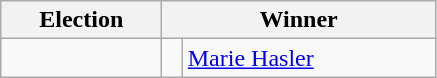<table class=wikitable>
<tr>
<th width=100>Election</th>
<th width=175 colspan=2>Winner</th>
</tr>
<tr>
<td></td>
<td></td>
<td><a href='#'>Marie Hasler</a></td>
</tr>
</table>
